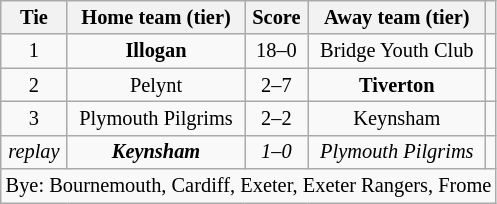<table class="wikitable" style="text-align:center; font-size:85%">
<tr>
<th>Tie</th>
<th>Home team (tier)</th>
<th>Score</th>
<th>Away team (tier)</th>
<th></th>
</tr>
<tr>
<td align="center">1</td>
<td><strong>Illogan</strong></td>
<td align="center">18–0</td>
<td>Bridge Youth Club</td>
<td></td>
</tr>
<tr>
<td align="center">2</td>
<td>Pelynt</td>
<td align="center">2–7</td>
<td><strong>Tiverton</strong></td>
<td></td>
</tr>
<tr>
<td align="center">3</td>
<td>Plymouth Pilgrims</td>
<td align="center">2–2 </td>
<td>Keynsham</td>
<td></td>
</tr>
<tr>
<td align="center"><em>replay</em></td>
<td><strong><em>Keynsham</em></strong></td>
<td align="center"><em>1–0</em></td>
<td><em>Plymouth Pilgrims</em></td>
<td></td>
</tr>
<tr>
<td colspan="5" align="center">Bye: Bournemouth, Cardiff, Exeter, Exeter Rangers, Frome</td>
</tr>
</table>
